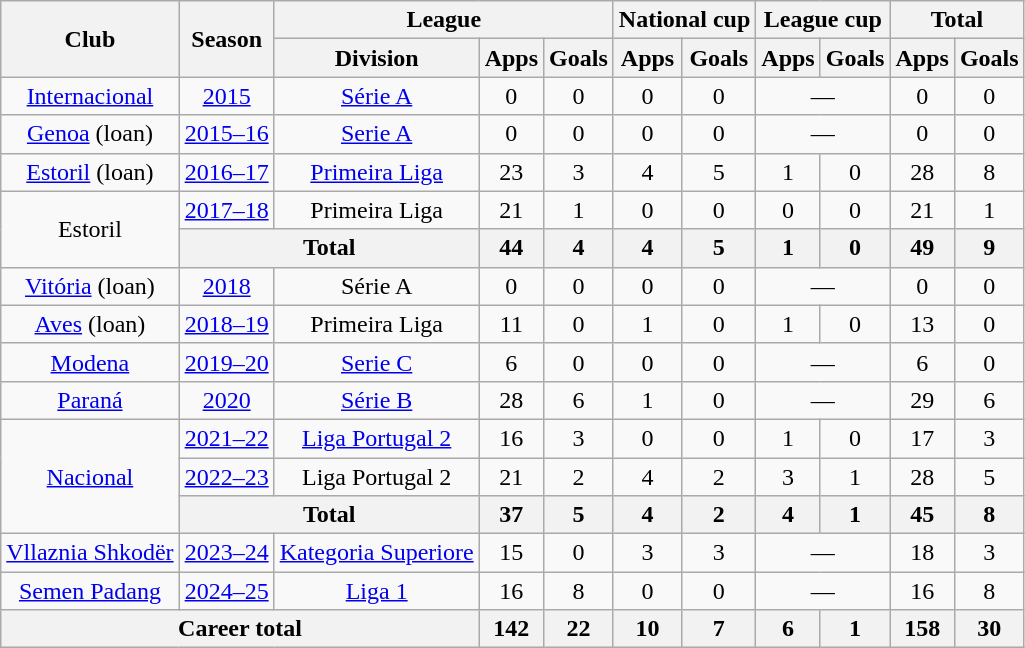<table class="wikitable" Style="text-align: center;font-size:100%">
<tr>
<th rowspan="2">Club</th>
<th rowspan="2">Season</th>
<th colspan="3">League</th>
<th colspan="2">National cup</th>
<th colspan="2">League cup</th>
<th colspan="2">Total</th>
</tr>
<tr>
<th>Division</th>
<th>Apps</th>
<th>Goals</th>
<th>Apps</th>
<th>Goals</th>
<th>Apps</th>
<th>Goals</th>
<th>Apps</th>
<th>Goals</th>
</tr>
<tr>
<td rowspan="1"><a href='#'>Internacional</a></td>
<td><a href='#'>2015</a></td>
<td><a href='#'>Série A</a></td>
<td>0</td>
<td>0</td>
<td>0</td>
<td>0</td>
<td colspan="2">—</td>
<td>0</td>
<td>0</td>
</tr>
<tr>
<td rowspan="1"><a href='#'>Genoa</a> (loan)</td>
<td><a href='#'>2015–16</a></td>
<td><a href='#'>Serie A</a></td>
<td>0</td>
<td>0</td>
<td>0</td>
<td>0</td>
<td colspan="2">—</td>
<td>0</td>
<td>0</td>
</tr>
<tr>
<td><a href='#'>Estoril</a> (loan)</td>
<td><a href='#'>2016–17</a></td>
<td><a href='#'>Primeira Liga</a></td>
<td>23</td>
<td>3</td>
<td>4</td>
<td>5</td>
<td>1</td>
<td>0</td>
<td>28</td>
<td>8</td>
</tr>
<tr>
<td rowspan="2">Estoril</td>
<td><a href='#'>2017–18</a></td>
<td>Primeira Liga</td>
<td>21</td>
<td>1</td>
<td>0</td>
<td>0</td>
<td>0</td>
<td>0</td>
<td>21</td>
<td>1</td>
</tr>
<tr>
<th colspan="2">Total</th>
<th>44</th>
<th>4</th>
<th>4</th>
<th>5</th>
<th>1</th>
<th>0</th>
<th>49</th>
<th>9</th>
</tr>
<tr>
<td rowspan="1"><a href='#'>Vitória</a> (loan)</td>
<td><a href='#'>2018</a></td>
<td>Série A</td>
<td>0</td>
<td>0</td>
<td>0</td>
<td>0</td>
<td colspan="2">—</td>
<td>0</td>
<td>0</td>
</tr>
<tr>
<td rowspan="1"><a href='#'>Aves</a> (loan)</td>
<td><a href='#'>2018–19</a></td>
<td>Primeira Liga</td>
<td>11</td>
<td>0</td>
<td>1</td>
<td>0</td>
<td>1</td>
<td>0</td>
<td>13</td>
<td>0</td>
</tr>
<tr>
<td><a href='#'>Modena</a></td>
<td><a href='#'>2019–20</a></td>
<td><a href='#'>Serie C</a></td>
<td>6</td>
<td>0</td>
<td>0</td>
<td>0</td>
<td colspan="2">—</td>
<td>6</td>
<td>0</td>
</tr>
<tr>
<td><a href='#'>Paraná</a></td>
<td><a href='#'>2020</a></td>
<td><a href='#'>Série B</a></td>
<td>28</td>
<td>6</td>
<td>1</td>
<td>0</td>
<td colspan="2">—</td>
<td>29</td>
<td>6</td>
</tr>
<tr>
<td rowspan="3"><a href='#'>Nacional</a></td>
<td><a href='#'>2021–22</a></td>
<td><a href='#'>Liga Portugal 2</a></td>
<td>16</td>
<td>3</td>
<td>0</td>
<td>0</td>
<td>1</td>
<td>0</td>
<td>17</td>
<td>3</td>
</tr>
<tr>
<td><a href='#'>2022–23</a></td>
<td>Liga Portugal 2</td>
<td>21</td>
<td>2</td>
<td>4</td>
<td>2</td>
<td>3</td>
<td>1</td>
<td>28</td>
<td>5</td>
</tr>
<tr>
<th colspan="2">Total</th>
<th>37</th>
<th>5</th>
<th>4</th>
<th>2</th>
<th>4</th>
<th>1</th>
<th>45</th>
<th>8</th>
</tr>
<tr>
<td><a href='#'>Vllaznia Shkodër</a></td>
<td><a href='#'>2023–24</a></td>
<td><a href='#'>Kategoria Superiore</a></td>
<td>15</td>
<td>0</td>
<td>3</td>
<td>3</td>
<td colspan="2">—</td>
<td>18</td>
<td>3</td>
</tr>
<tr>
<td><a href='#'>Semen Padang</a></td>
<td><a href='#'>2024–25</a></td>
<td><a href='#'>Liga 1</a></td>
<td>16</td>
<td>8</td>
<td>0</td>
<td>0</td>
<td colspan="2">—</td>
<td>16</td>
<td>8</td>
</tr>
<tr>
<th colspan="3">Career total</th>
<th>142</th>
<th>22</th>
<th>10</th>
<th>7</th>
<th>6</th>
<th>1</th>
<th>158</th>
<th>30</th>
</tr>
</table>
